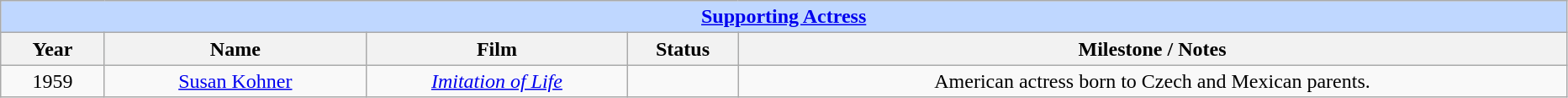<table class="wikitable" style="text-align: center">
<tr ---- bgcolor="#bfd7ff">
<td colspan=5 align=center><strong><a href='#'>Supporting Actress</a></strong></td>
</tr>
<tr ---- bgcolor="#ebf5ff">
<th width="75">Year</th>
<th width="200">Name</th>
<th width="200">Film</th>
<th width="80">Status</th>
<th width="650">Milestone / Notes</th>
</tr>
<tr>
<td>1959</td>
<td><a href='#'>Susan Kohner</a></td>
<td><em><a href='#'>Imitation of Life</a></em></td>
<td></td>
<td>American actress born to Czech and Mexican parents.</td>
</tr>
</table>
